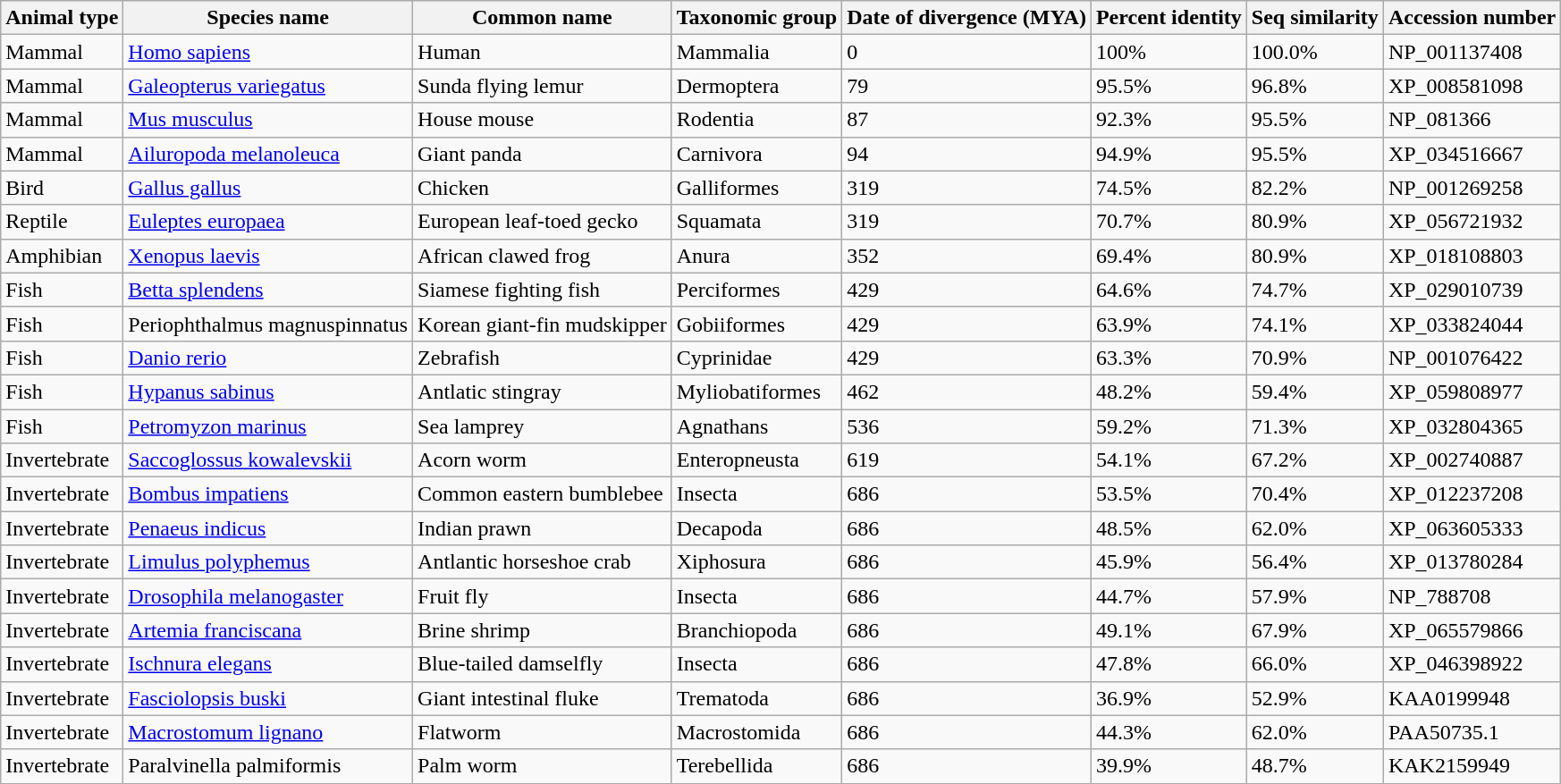<table class="wikitable">
<tr>
<th>Animal type</th>
<th>Species name</th>
<th>Common name</th>
<th>Taxonomic group</th>
<th>Date of divergence (MYA)</th>
<th>Percent identity</th>
<th>Seq similarity</th>
<th>Accession number</th>
</tr>
<tr>
<td>Mammal</td>
<td><a href='#'>Homo sapiens</a></td>
<td>Human</td>
<td>Mammalia</td>
<td>0</td>
<td>100%</td>
<td>100.0%</td>
<td>NP_001137408</td>
</tr>
<tr>
<td>Mammal</td>
<td><a href='#'>Galeopterus variegatus</a></td>
<td>Sunda flying lemur</td>
<td>Dermoptera</td>
<td>79</td>
<td>95.5%</td>
<td>96.8%</td>
<td>XP_008581098</td>
</tr>
<tr>
<td>Mammal</td>
<td><a href='#'>Mus musculus</a></td>
<td>House mouse</td>
<td>Rodentia</td>
<td>87</td>
<td>92.3%</td>
<td>95.5%</td>
<td>NP_081366</td>
</tr>
<tr>
<td>Mammal</td>
<td><a href='#'>Ailuropoda melanoleuca</a></td>
<td>Giant panda</td>
<td>Carnivora</td>
<td>94</td>
<td>94.9%</td>
<td>95.5%</td>
<td>XP_034516667</td>
</tr>
<tr>
<td>Bird</td>
<td><a href='#'>Gallus gallus</a></td>
<td>Chicken</td>
<td>Galliformes</td>
<td>319</td>
<td>74.5%</td>
<td>82.2%</td>
<td>NP_001269258</td>
</tr>
<tr>
<td>Reptile</td>
<td><a href='#'>Euleptes europaea</a></td>
<td>European leaf-toed gecko</td>
<td>Squamata</td>
<td>319</td>
<td>70.7%</td>
<td>80.9%</td>
<td>XP_056721932</td>
</tr>
<tr>
<td>Amphibian</td>
<td><a href='#'>Xenopus laevis</a></td>
<td>African clawed frog</td>
<td>Anura</td>
<td>352</td>
<td>69.4%</td>
<td>80.9%</td>
<td>XP_018108803</td>
</tr>
<tr>
<td>Fish</td>
<td><a href='#'>Betta splendens</a></td>
<td>Siamese fighting fish</td>
<td>Perciformes</td>
<td>429</td>
<td>64.6%</td>
<td>74.7%</td>
<td>XP_029010739</td>
</tr>
<tr>
<td>Fish</td>
<td>Periophthalmus magnuspinnatus</td>
<td>Korean giant-fin mudskipper</td>
<td>Gobiiformes</td>
<td>429</td>
<td>63.9%</td>
<td>74.1%</td>
<td>XP_033824044</td>
</tr>
<tr>
<td>Fish</td>
<td><a href='#'>Danio rerio</a></td>
<td>Zebrafish</td>
<td>Cyprinidae</td>
<td>429</td>
<td>63.3%</td>
<td>70.9%</td>
<td>NP_001076422</td>
</tr>
<tr>
<td>Fish</td>
<td><a href='#'>Hypanus sabinus</a></td>
<td>Antlatic stingray</td>
<td>Myliobatiformes</td>
<td>462</td>
<td>48.2%</td>
<td>59.4%</td>
<td>XP_059808977</td>
</tr>
<tr>
<td>Fish</td>
<td><a href='#'>Petromyzon marinus</a></td>
<td>Sea lamprey</td>
<td>Agnathans</td>
<td>536</td>
<td>59.2%</td>
<td>71.3%</td>
<td>XP_032804365</td>
</tr>
<tr>
<td>Invertebrate</td>
<td><a href='#'>Saccoglossus kowalevskii</a></td>
<td>Acorn worm</td>
<td>Enteropneusta</td>
<td>619</td>
<td>54.1%</td>
<td>67.2%</td>
<td>XP_002740887</td>
</tr>
<tr>
<td>Invertebrate</td>
<td><a href='#'>Bombus impatiens</a></td>
<td>Common eastern bumblebee</td>
<td>Insecta</td>
<td>686</td>
<td>53.5%</td>
<td>70.4%</td>
<td>XP_012237208</td>
</tr>
<tr>
<td>Invertebrate</td>
<td><a href='#'>Penaeus indicus</a></td>
<td>Indian prawn</td>
<td>Decapoda</td>
<td>686</td>
<td>48.5%</td>
<td>62.0%</td>
<td>XP_063605333</td>
</tr>
<tr>
<td>Invertebrate</td>
<td><a href='#'>Limulus polyphemus</a></td>
<td>Antlantic horseshoe crab</td>
<td>Xiphosura</td>
<td>686</td>
<td>45.9%</td>
<td>56.4%</td>
<td>XP_013780284</td>
</tr>
<tr>
<td>Invertebrate</td>
<td><a href='#'>Drosophila melanogaster</a></td>
<td>Fruit fly</td>
<td>Insecta</td>
<td>686</td>
<td>44.7%</td>
<td>57.9%</td>
<td>NP_788708</td>
</tr>
<tr>
<td>Invertebrate</td>
<td><a href='#'>Artemia franciscana</a></td>
<td>Brine shrimp</td>
<td>Branchiopoda</td>
<td>686</td>
<td>49.1%</td>
<td>67.9%</td>
<td>XP_065579866</td>
</tr>
<tr>
<td>Invertebrate</td>
<td><a href='#'>Ischnura elegans</a></td>
<td>Blue-tailed damselfly</td>
<td>Insecta</td>
<td>686</td>
<td>47.8%</td>
<td>66.0%</td>
<td>XP_046398922</td>
</tr>
<tr>
<td>Invertebrate</td>
<td><a href='#'>Fasciolopsis buski</a></td>
<td>Giant intestinal fluke</td>
<td>Trematoda</td>
<td>686</td>
<td>36.9%</td>
<td>52.9%</td>
<td>KAA0199948</td>
</tr>
<tr>
<td>Invertebrate</td>
<td><a href='#'>Macrostomum lignano</a></td>
<td>Flatworm</td>
<td>Macrostomida</td>
<td>686</td>
<td>44.3%</td>
<td>62.0%</td>
<td>PAA50735.1</td>
</tr>
<tr>
<td>Invertebrate</td>
<td>Paralvinella palmiformis</td>
<td>Palm worm</td>
<td>Terebellida</td>
<td>686</td>
<td>39.9%</td>
<td>48.7%</td>
<td>KAK2159949</td>
</tr>
</table>
